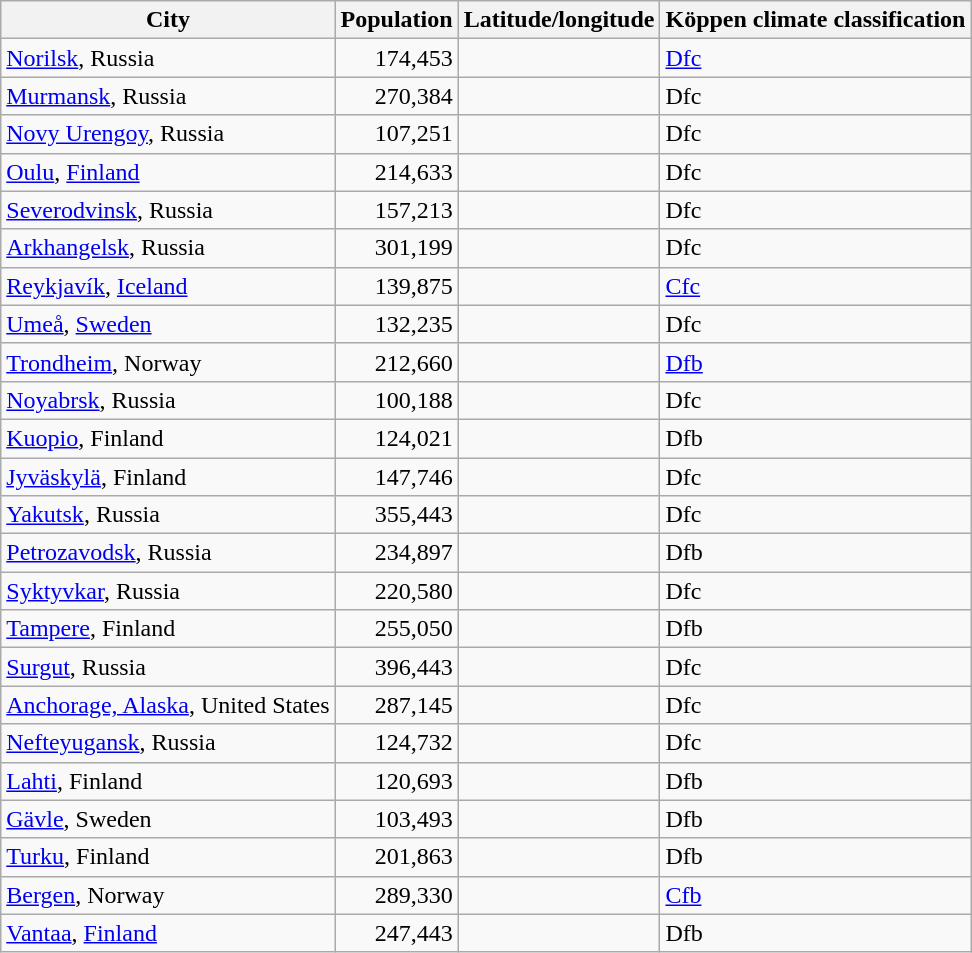<table class="wikitable sortable">
<tr>
<th>City</th>
<th>Population</th>
<th>Latitude/longitude</th>
<th>Köppen climate classification</th>
</tr>
<tr>
<td><a href='#'>Norilsk</a>, Russia</td>
<td align="right">174,453</td>
<td></td>
<td><a href='#'>Dfc</a></td>
</tr>
<tr>
<td><a href='#'>Murmansk</a>, Russia</td>
<td align="right">270,384</td>
<td></td>
<td>Dfc</td>
</tr>
<tr>
<td><a href='#'>Novy Urengoy</a>, Russia</td>
<td align="right">107,251</td>
<td></td>
<td>Dfc</td>
</tr>
<tr>
<td><a href='#'>Oulu</a>, <a href='#'>Finland</a></td>
<td align="right">214,633</td>
<td></td>
<td>Dfc</td>
</tr>
<tr>
<td><a href='#'>Severodvinsk</a>, Russia</td>
<td align="right">157,213</td>
<td></td>
<td>Dfc</td>
</tr>
<tr>
<td><a href='#'>Arkhangelsk</a>, Russia</td>
<td align="right">301,199</td>
<td></td>
<td>Dfc</td>
</tr>
<tr>
<td><a href='#'>Reykjavík</a>, <a href='#'>Iceland</a></td>
<td align="right">139,875</td>
<td></td>
<td><a href='#'>Cfc</a></td>
</tr>
<tr>
<td><a href='#'>Umeå</a>, <a href='#'>Sweden</a></td>
<td align="right">132,235</td>
<td></td>
<td>Dfc</td>
</tr>
<tr>
<td><a href='#'>Trondheim</a>, Norway</td>
<td align="right">212,660</td>
<td></td>
<td><a href='#'>Dfb</a></td>
</tr>
<tr>
<td><a href='#'>Noyabrsk</a>, Russia</td>
<td align="right">100,188</td>
<td></td>
<td>Dfc</td>
</tr>
<tr>
<td><a href='#'>Kuopio</a>, Finland</td>
<td align="right">124,021</td>
<td></td>
<td>Dfb</td>
</tr>
<tr>
<td><a href='#'>Jyväskylä</a>, Finland</td>
<td align="right">147,746</td>
<td></td>
<td>Dfc</td>
</tr>
<tr>
<td><a href='#'>Yakutsk</a>, Russia</td>
<td align="right">355,443</td>
<td></td>
<td>Dfc</td>
</tr>
<tr>
<td><a href='#'>Petrozavodsk</a>, Russia</td>
<td align="right">234,897</td>
<td></td>
<td>Dfb</td>
</tr>
<tr>
<td><a href='#'>Syktyvkar</a>, Russia</td>
<td align="right">220,580</td>
<td></td>
<td>Dfc</td>
</tr>
<tr>
<td><a href='#'>Tampere</a>, Finland</td>
<td align="right">255,050</td>
<td></td>
<td>Dfb</td>
</tr>
<tr>
<td><a href='#'>Surgut</a>, Russia</td>
<td align="right">396,443</td>
<td></td>
<td>Dfc</td>
</tr>
<tr>
<td><a href='#'>Anchorage, Alaska</a>, United States</td>
<td align="right">287,145</td>
<td></td>
<td>Dfc</td>
</tr>
<tr>
<td><a href='#'>Nefteyugansk</a>, Russia</td>
<td align="right">124,732</td>
<td></td>
<td>Dfc</td>
</tr>
<tr>
<td><a href='#'>Lahti</a>, Finland</td>
<td align="right">120,693</td>
<td></td>
<td>Dfb</td>
</tr>
<tr>
<td><a href='#'>Gävle</a>, Sweden</td>
<td align="right">103,493</td>
<td></td>
<td>Dfb</td>
</tr>
<tr>
<td><a href='#'>Turku</a>, Finland</td>
<td align="right">201,863</td>
<td></td>
<td>Dfb</td>
</tr>
<tr>
<td><a href='#'>Bergen</a>, Norway</td>
<td align="right">289,330</td>
<td></td>
<td><a href='#'>Cfb</a></td>
</tr>
<tr>
<td><a href='#'>Vantaa</a>, <a href='#'>Finland</a></td>
<td align="right">247,443</td>
<td></td>
<td>Dfb</td>
</tr>
</table>
